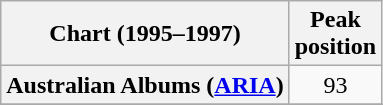<table class="wikitable sortable plainrowheaders" style="text-align:center">
<tr>
<th scope="col">Chart (1995–1997)</th>
<th scope="col">Peak<br>position</th>
</tr>
<tr>
<th scope="row">Australian Albums (<a href='#'>ARIA</a>)</th>
<td>93</td>
</tr>
<tr>
</tr>
<tr>
</tr>
</table>
